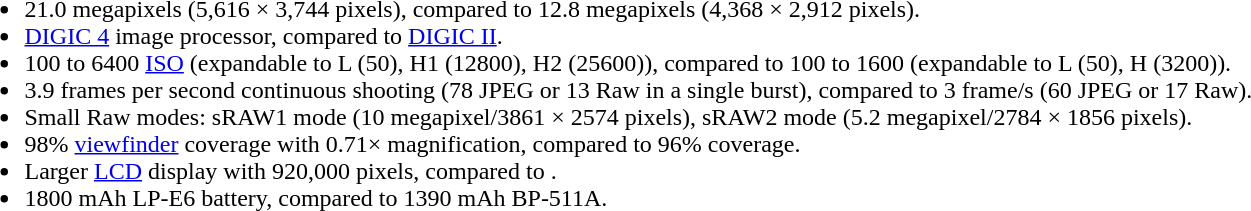<table>
<tr>
<td valign=top><br><ul><li>21.0 megapixels (5,616 × 3,744 pixels), compared to 12.8 megapixels (4,368 × 2,912 pixels).</li><li><a href='#'>DIGIC 4</a> image processor, compared to <a href='#'>DIGIC II</a>.</li><li>100 to 6400 <a href='#'>ISO</a> (expandable to L (50), H1 (12800), H2 (25600)), compared to 100 to 1600 (expandable to L (50), H (3200)).</li><li>3.9 frames per second continuous shooting (78 JPEG or 13 Raw in a single burst), compared to 3 frame/s (60 JPEG or 17 Raw).</li><li>Small Raw modes: sRAW1 mode (10 megapixel/3861 × 2574 pixels), sRAW2 mode (5.2 megapixel/2784 × 1856 pixels).</li><li>98% <a href='#'>viewfinder</a> coverage with 0.71× magnification, compared to 96% coverage.</li><li>Larger  <a href='#'>LCD</a> display with 920,000 pixels, compared to .</li><li>1800 mAh LP-E6 battery, compared to 1390 mAh BP-511A.</li></ul></td>
<td></td>
</tr>
</table>
